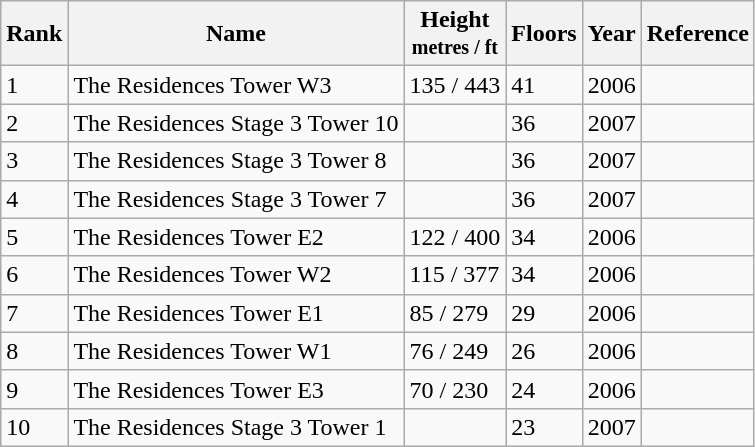<table class="wikitable sortable">
<tr>
<th>Rank</th>
<th>Name</th>
<th>Height<br><small>metres / ft</small></th>
<th>Floors</th>
<th>Year</th>
<th>Reference</th>
</tr>
<tr>
<td>1</td>
<td>The Residences Tower W3</td>
<td>135 / 443</td>
<td>41</td>
<td>2006</td>
<td></td>
</tr>
<tr>
<td>2</td>
<td>The Residences Stage 3 Tower 10</td>
<td></td>
<td>36</td>
<td>2007</td>
<td></td>
</tr>
<tr>
<td>3</td>
<td>The Residences Stage 3 Tower 8</td>
<td></td>
<td>36</td>
<td>2007</td>
<td></td>
</tr>
<tr>
<td>4</td>
<td>The Residences Stage 3 Tower 7</td>
<td></td>
<td>36</td>
<td>2007</td>
<td></td>
</tr>
<tr>
<td>5</td>
<td>The Residences Tower E2</td>
<td>122 / 400</td>
<td>34</td>
<td>2006</td>
<td></td>
</tr>
<tr>
<td>6</td>
<td>The Residences Tower W2</td>
<td>115 / 377</td>
<td>34</td>
<td>2006</td>
<td></td>
</tr>
<tr>
<td>7</td>
<td>The Residences Tower E1</td>
<td>85 / 279</td>
<td>29</td>
<td>2006</td>
<td></td>
</tr>
<tr>
<td>8</td>
<td>The Residences Tower W1</td>
<td>76 / 249</td>
<td>26</td>
<td>2006</td>
<td></td>
</tr>
<tr>
<td>9</td>
<td>The Residences Tower E3</td>
<td>70 / 230</td>
<td>24</td>
<td>2006</td>
<td></td>
</tr>
<tr>
<td>10</td>
<td>The Residences Stage 3 Tower 1</td>
<td></td>
<td>23</td>
<td>2007</td>
<td></td>
</tr>
</table>
